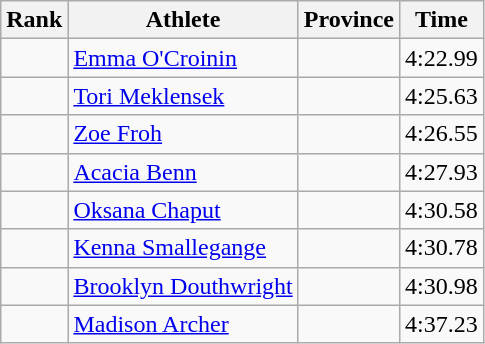<table class="wikitable sortable" style="text-align:center">
<tr>
<th>Rank</th>
<th>Athlete</th>
<th>Province</th>
<th>Time</th>
</tr>
<tr>
<td></td>
<td align=left><a href='#'>Emma O'Croinin</a></td>
<td style="text-align:left;"></td>
<td>4:22.99</td>
</tr>
<tr>
<td></td>
<td align=left><a href='#'>Tori Meklensek</a></td>
<td style="text-align:left;"></td>
<td>4:25.63</td>
</tr>
<tr>
<td></td>
<td align=left><a href='#'>Zoe Froh</a></td>
<td style="text-align:left;"></td>
<td>4:26.55</td>
</tr>
<tr>
<td></td>
<td align=left><a href='#'>Acacia Benn</a></td>
<td style="text-align:left;"></td>
<td>4:27.93</td>
</tr>
<tr>
<td></td>
<td align=left><a href='#'>Oksana Chaput</a></td>
<td style="text-align:left;"></td>
<td>4:30.58</td>
</tr>
<tr>
<td></td>
<td align=left><a href='#'>Kenna Smallegange</a></td>
<td style="text-align:left;"></td>
<td>4:30.78</td>
</tr>
<tr>
<td></td>
<td align=left><a href='#'>Brooklyn Douthwright</a></td>
<td style="text-align:left;"></td>
<td>4:30.98</td>
</tr>
<tr>
<td></td>
<td align=left><a href='#'>Madison Archer</a></td>
<td style="text-align:left;"></td>
<td>4:37.23</td>
</tr>
</table>
